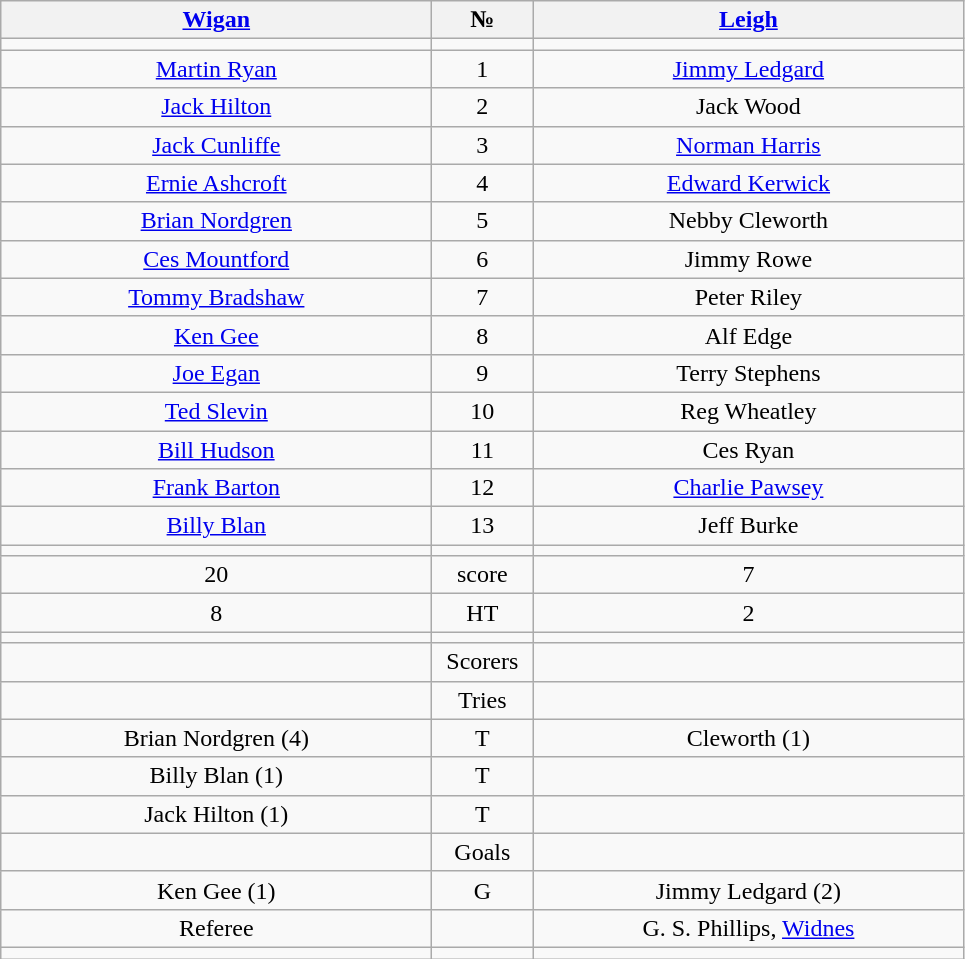<table class="wikitable" style="text-align:center;">
<tr>
<th width=280 abbr="Wigan"><a href='#'>Wigan</a></th>
<th width=60 abbr="Number">№</th>
<th width=280 abbr="Leigh"><a href='#'>Leigh</a></th>
</tr>
<tr>
<td></td>
<td></td>
<td></td>
</tr>
<tr>
<td><a href='#'>Martin Ryan</a></td>
<td>1</td>
<td><a href='#'>Jimmy Ledgard</a></td>
</tr>
<tr>
<td><a href='#'>Jack Hilton</a></td>
<td>2</td>
<td>Jack Wood</td>
</tr>
<tr>
<td><a href='#'>Jack Cunliffe</a></td>
<td>3</td>
<td><a href='#'>Norman Harris</a></td>
</tr>
<tr>
<td><a href='#'>Ernie Ashcroft</a></td>
<td>4</td>
<td><a href='#'>Edward Kerwick</a></td>
</tr>
<tr>
<td><a href='#'>Brian Nordgren</a></td>
<td>5</td>
<td>Nebby Cleworth</td>
</tr>
<tr>
<td><a href='#'>Ces Mountford</a></td>
<td>6</td>
<td>Jimmy Rowe</td>
</tr>
<tr>
<td><a href='#'>Tommy Bradshaw</a></td>
<td>7</td>
<td>Peter Riley</td>
</tr>
<tr>
<td><a href='#'>Ken Gee</a></td>
<td>8</td>
<td>Alf Edge</td>
</tr>
<tr>
<td><a href='#'>Joe Egan</a></td>
<td>9</td>
<td>Terry Stephens</td>
</tr>
<tr>
<td><a href='#'>Ted Slevin</a></td>
<td>10</td>
<td>Reg Wheatley</td>
</tr>
<tr>
<td><a href='#'>Bill Hudson</a></td>
<td>11</td>
<td>Ces Ryan</td>
</tr>
<tr>
<td><a href='#'>Frank Barton</a></td>
<td>12</td>
<td><a href='#'>Charlie Pawsey</a></td>
</tr>
<tr>
<td><a href='#'>Billy Blan</a></td>
<td>13</td>
<td>Jeff Burke</td>
</tr>
<tr>
<td></td>
<td></td>
<td></td>
</tr>
<tr>
<td>20</td>
<td>score</td>
<td>7</td>
</tr>
<tr>
<td>8</td>
<td>HT</td>
<td>2</td>
</tr>
<tr>
<td></td>
<td></td>
<td></td>
</tr>
<tr>
<td></td>
<td>Scorers</td>
<td></td>
</tr>
<tr>
<td></td>
<td>Tries</td>
<td></td>
</tr>
<tr>
<td>Brian Nordgren (4)</td>
<td>T</td>
<td>Cleworth (1)</td>
</tr>
<tr>
<td>Billy Blan (1)</td>
<td>T</td>
<td></td>
</tr>
<tr>
<td>Jack Hilton (1)</td>
<td>T</td>
<td></td>
</tr>
<tr>
<td></td>
<td>Goals</td>
<td></td>
</tr>
<tr>
<td>Ken Gee (1)</td>
<td>G</td>
<td>Jimmy Ledgard (2)</td>
</tr>
<tr>
<td>Referee</td>
<td></td>
<td>G. S. Phillips, <a href='#'>Widnes</a></td>
</tr>
<tr>
<td></td>
<td></td>
<td></td>
</tr>
</table>
